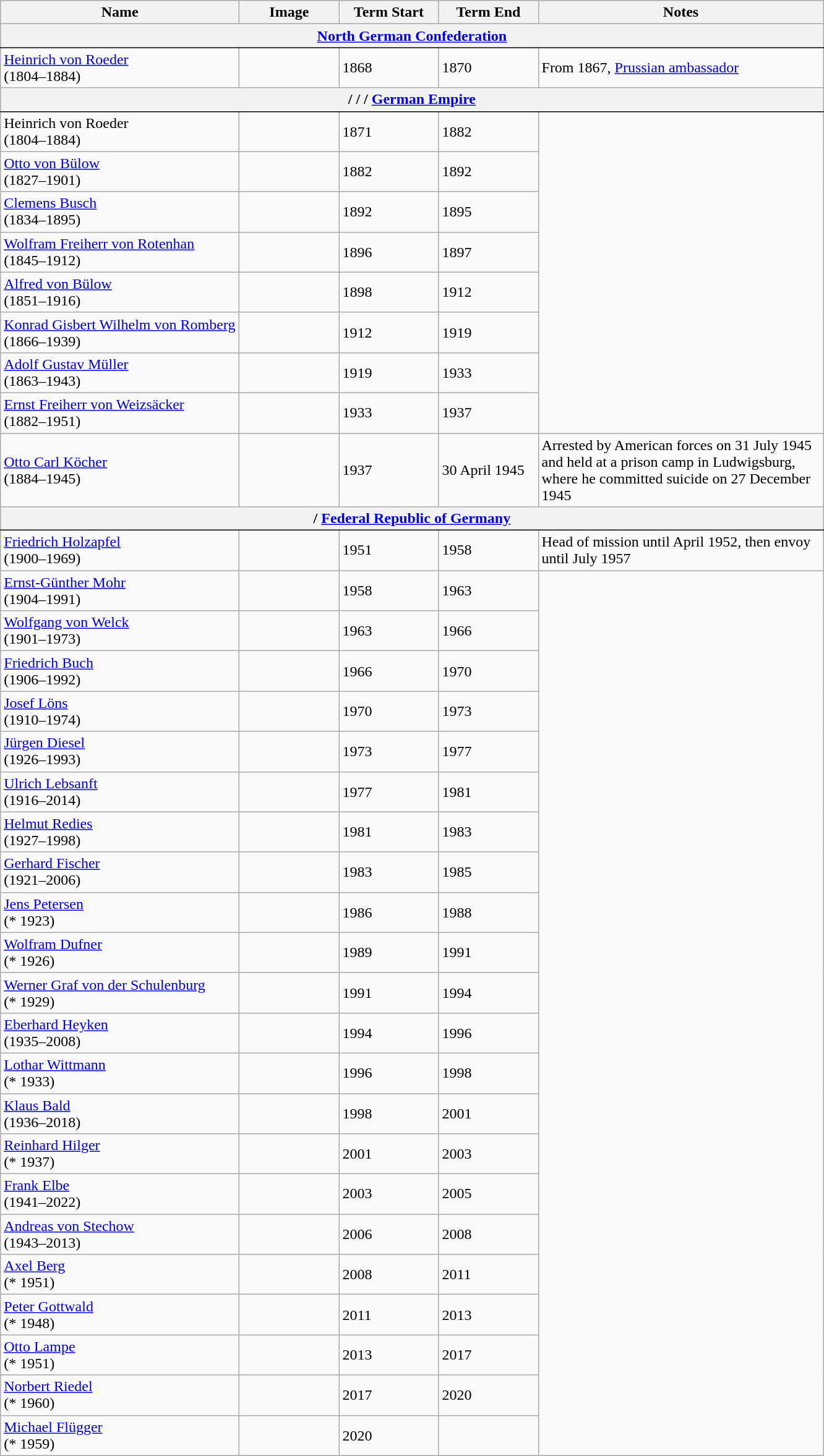<table class="wikitable">
<tr>
<th width="250">Name</th>
<th width="100">Image</th>
<th width="100">Term Start</th>
<th width="100">Term End</th>
<th width="300">Notes</th>
</tr>
<tr>
<th colspan="5" style="border-bottom: 1pt black solid; border-top: 1pt black solid;"> <a href='#'>North German Confederation</a></th>
</tr>
<tr>
<td><a href='#'>Heinrich von Roeder</a><br>(1804–1884)</td>
<td></td>
<td>1868</td>
<td>1870</td>
<td>From 1867, <a href='#'>Prussian ambassador</a></td>
</tr>
<tr>
<th colspan="5" style="border-bottom: 1pt black solid; border-top: 1pt black solid;"> / /  / <a href='#'>German Empire</a></th>
</tr>
<tr>
<td>Heinrich von Roeder<br>(1804–1884)</td>
<td></td>
<td>1871</td>
<td>1882</td>
</tr>
<tr>
<td><a href='#'>Otto von Bülow</a><br> (1827–1901)</td>
<td></td>
<td>1882</td>
<td>1892</td>
</tr>
<tr>
<td><a href='#'>Clemens Busch</a><br>(1834–1895)</td>
<td></td>
<td>1892</td>
<td>1895</td>
</tr>
<tr>
<td><a href='#'>Wolfram Freiherr von Rotenhan</a><br>(1845–1912)</td>
<td></td>
<td>1896</td>
<td>1897</td>
</tr>
<tr>
<td><a href='#'>Alfred von Bülow</a><br>(1851–1916)</td>
<td></td>
<td>1898</td>
<td>1912</td>
</tr>
<tr>
<td><a href='#'>Konrad Gisbert Wilhelm von Romberg</a><br>(1866–1939)</td>
<td></td>
<td>1912</td>
<td>1919</td>
</tr>
<tr>
<td><a href='#'>Adolf Gustav Müller</a><br>(1863–1943)</td>
<td></td>
<td>1919</td>
<td>1933</td>
</tr>
<tr>
<td><a href='#'>Ernst Freiherr von Weizsäcker</a><br>(1882–1951)</td>
<td></td>
<td>1933</td>
<td>1937</td>
</tr>
<tr>
<td><a href='#'>Otto Carl Köcher</a><br>(1884–1945)</td>
<td></td>
<td>1937</td>
<td>30 April 1945</td>
<td>Arrested by American forces on 31 July 1945 and held at a prison camp in Ludwigsburg, where he committed suicide on 27 December 1945</td>
</tr>
<tr>
<th colspan="5" style="border-bottom: 1pt black solid; border-top: 1pt black solid;">/ <a href='#'>Federal Republic of Germany</a></th>
</tr>
<tr>
<td><a href='#'>Friedrich Holzapfel</a><br>(1900–1969)</td>
<td></td>
<td>1951</td>
<td>1958</td>
<td>Head of mission until April 1952, then envoy until July 1957</td>
</tr>
<tr>
<td><a href='#'>Ernst-Günther Mohr</a><br>(1904–1991)</td>
<td></td>
<td>1958</td>
<td>1963</td>
</tr>
<tr>
<td><a href='#'>Wolfgang von Welck</a><br>(1901–1973)</td>
<td></td>
<td>1963</td>
<td>1966</td>
</tr>
<tr>
<td><a href='#'>Friedrich Buch</a><br>(1906–1992)</td>
<td></td>
<td>1966</td>
<td>1970</td>
</tr>
<tr>
<td><a href='#'>Josef Löns</a><br>(1910–1974)</td>
<td></td>
<td>1970</td>
<td>1973</td>
</tr>
<tr>
<td><a href='#'>Jürgen Diesel</a><br>(1926–1993)</td>
<td></td>
<td>1973</td>
<td>1977</td>
</tr>
<tr>
<td><a href='#'>Ulrich Lebsanft</a><br>(1916–2014)</td>
<td></td>
<td>1977</td>
<td>1981</td>
</tr>
<tr>
<td><a href='#'>Helmut Redies</a><br>(1927–1998)</td>
<td></td>
<td>1981</td>
<td>1983</td>
</tr>
<tr>
<td><a href='#'>Gerhard Fischer</a><br>(1921–2006)</td>
<td></td>
<td>1983</td>
<td>1985</td>
</tr>
<tr>
<td><a href='#'>Jens Petersen</a><br>(* 1923)</td>
<td></td>
<td>1986</td>
<td>1988</td>
</tr>
<tr>
<td><a href='#'>Wolfram Dufner</a><br>(* 1926)</td>
<td></td>
<td>1989</td>
<td>1991</td>
</tr>
<tr>
<td><a href='#'>Werner Graf von der Schulenburg</a><br>(* 1929)</td>
<td></td>
<td>1991</td>
<td>1994</td>
</tr>
<tr>
<td><a href='#'>Eberhard Heyken</a><br>(1935–2008)</td>
<td></td>
<td>1994</td>
<td>1996</td>
</tr>
<tr>
<td><a href='#'>Lothar Wittmann</a><br>(* 1933)</td>
<td></td>
<td>1996</td>
<td>1998</td>
</tr>
<tr>
<td><a href='#'>Klaus Bald</a><br>(1936–2018)</td>
<td></td>
<td>1998</td>
<td>2001</td>
</tr>
<tr>
<td><a href='#'>Reinhard Hilger</a><br>(* 1937)</td>
<td></td>
<td>2001</td>
<td>2003</td>
</tr>
<tr>
<td><a href='#'>Frank Elbe</a><br>(1941–2022)</td>
<td></td>
<td>2003</td>
<td>2005</td>
</tr>
<tr>
<td><a href='#'>Andreas von Stechow</a><br>(1943–2013)</td>
<td></td>
<td>2006</td>
<td>2008</td>
</tr>
<tr>
<td><a href='#'>Axel Berg</a><br>(* 1951)</td>
<td></td>
<td>2008</td>
<td>2011</td>
</tr>
<tr>
<td><a href='#'>Peter Gottwald</a><br>(* 1948)</td>
<td></td>
<td>2011</td>
<td>2013</td>
</tr>
<tr>
<td><a href='#'>Otto Lampe</a><br>(* 1951)</td>
<td></td>
<td>2013</td>
<td>2017</td>
</tr>
<tr>
<td><a href='#'>Norbert Riedel</a><br>(* 1960)</td>
<td></td>
<td>2017</td>
<td>2020</td>
</tr>
<tr>
<td><a href='#'>Michael Flügger</a><br>(* 1959)</td>
<td></td>
<td>2020</td>
<td></td>
</tr>
</table>
